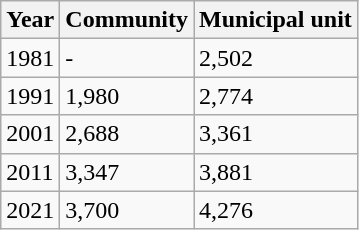<table class=wikitable>
<tr>
<th>Year</th>
<th>Community</th>
<th>Municipal unit</th>
</tr>
<tr>
<td>1981</td>
<td>-</td>
<td>2,502</td>
</tr>
<tr>
<td>1991</td>
<td>1,980</td>
<td>2,774</td>
</tr>
<tr>
<td>2001</td>
<td>2,688</td>
<td>3,361</td>
</tr>
<tr>
<td>2011</td>
<td>3,347</td>
<td>3,881</td>
</tr>
<tr>
<td>2021</td>
<td>3,700</td>
<td>4,276</td>
</tr>
</table>
